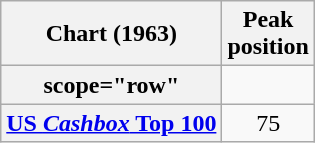<table class="wikitable sortable plainrowheaders">
<tr>
<th scope="col">Chart (1963)</th>
<th scope="col">Peak<br>position</th>
</tr>
<tr>
<th>scope="row" </th>
</tr>
<tr>
<th scope="row"><a href='#'>US <em>Cashbox</em> Top 100</a></th>
<td style="text-align:center;">75</td>
</tr>
</table>
